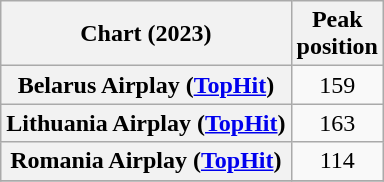<table class="wikitable sortable plainrowheaders" style="text-align:center">
<tr>
<th scope="col">Chart (2023)</th>
<th scope="col">Peak<br>position</th>
</tr>
<tr>
<th scope="row">Belarus Airplay (<a href='#'>TopHit</a>)</th>
<td>159</td>
</tr>
<tr>
<th scope="row">Lithuania Airplay (<a href='#'>TopHit</a>)</th>
<td>163</td>
</tr>
<tr>
<th scope="row">Romania Airplay (<a href='#'>TopHit</a>)</th>
<td>114</td>
</tr>
<tr>
</tr>
</table>
